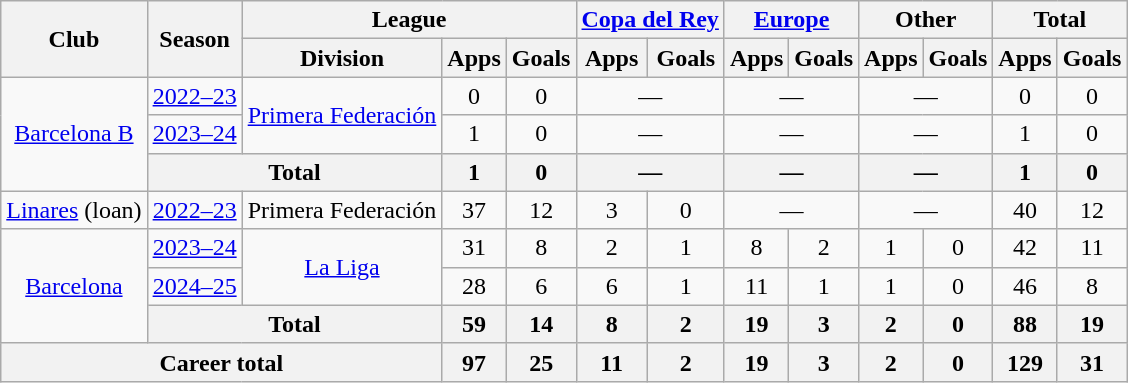<table class="wikitable" style="text-align: center">
<tr>
<th rowspan="2">Club</th>
<th rowspan="2">Season</th>
<th colspan="3">League</th>
<th colspan="2"><a href='#'>Copa del Rey</a></th>
<th colspan="2"><a href='#'>Europe</a></th>
<th colspan="2">Other</th>
<th colspan="2">Total</th>
</tr>
<tr>
<th>Division</th>
<th>Apps</th>
<th>Goals</th>
<th>Apps</th>
<th>Goals</th>
<th>Apps</th>
<th>Goals</th>
<th>Apps</th>
<th>Goals</th>
<th>Apps</th>
<th>Goals</th>
</tr>
<tr>
<td rowspan="3"><a href='#'>Barcelona B</a></td>
<td><a href='#'>2022–23</a></td>
<td rowspan="2"><a href='#'>Primera Federación</a></td>
<td>0</td>
<td>0</td>
<td colspan="2">—</td>
<td colspan="2">—</td>
<td colspan="2">—</td>
<td>0</td>
<td>0</td>
</tr>
<tr>
<td><a href='#'>2023–24</a></td>
<td>1</td>
<td>0</td>
<td colspan="2">—</td>
<td colspan="2">—</td>
<td colspan="2">—</td>
<td>1</td>
<td>0</td>
</tr>
<tr>
<th colspan="2">Total</th>
<th>1</th>
<th>0</th>
<th colspan="2">—</th>
<th colspan="2">—</th>
<th colspan="2">—</th>
<th>1</th>
<th>0</th>
</tr>
<tr>
<td><a href='#'>Linares</a> (loan)</td>
<td><a href='#'>2022–23</a></td>
<td>Primera Federación</td>
<td>37</td>
<td>12</td>
<td>3</td>
<td>0</td>
<td colspan="2">—</td>
<td colspan="2">—</td>
<td>40</td>
<td>12</td>
</tr>
<tr>
<td rowspan="3"><a href='#'>Barcelona</a></td>
<td><a href='#'>2023–24</a></td>
<td rowspan="2"><a href='#'>La Liga</a></td>
<td>31</td>
<td>8</td>
<td>2</td>
<td>1</td>
<td>8</td>
<td>2</td>
<td>1</td>
<td>0</td>
<td>42</td>
<td>11</td>
</tr>
<tr>
<td><a href='#'>2024–25</a></td>
<td>28</td>
<td>6</td>
<td>6</td>
<td>1</td>
<td>11</td>
<td>1</td>
<td>1</td>
<td>0</td>
<td>46</td>
<td>8</td>
</tr>
<tr>
<th colspan="2">Total</th>
<th>59</th>
<th>14</th>
<th>8</th>
<th>2</th>
<th>19</th>
<th>3</th>
<th>2</th>
<th>0</th>
<th>88</th>
<th>19</th>
</tr>
<tr>
<th colspan="3">Career total</th>
<th>97</th>
<th>25</th>
<th>11</th>
<th>2</th>
<th>19</th>
<th>3</th>
<th>2</th>
<th>0</th>
<th>129</th>
<th>31</th>
</tr>
</table>
